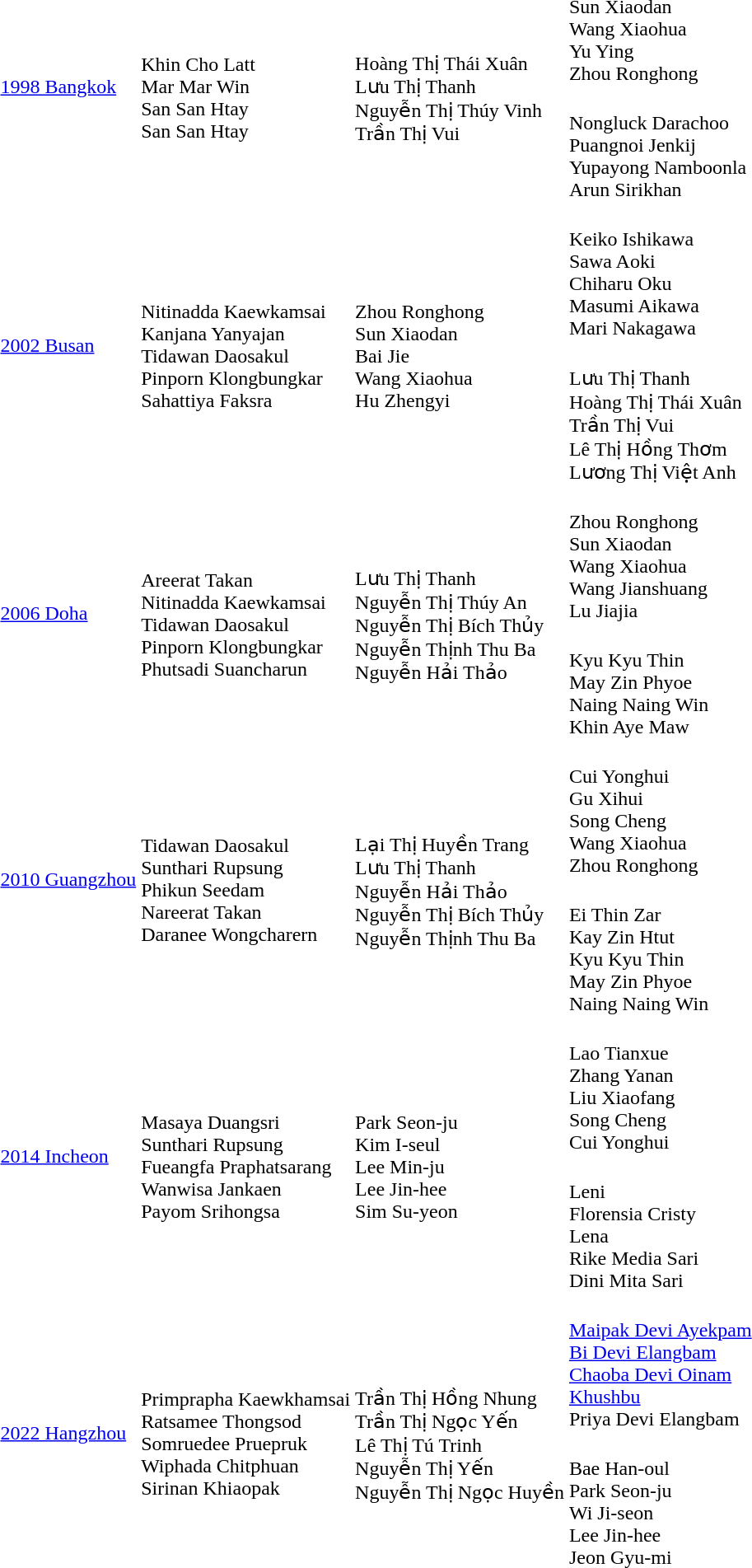<table>
<tr>
<td rowspan=2><a href='#'>1998 Bangkok</a></td>
<td rowspan=2><br>Khin Cho Latt<br>Mar Mar Win<br>San San Htay<br>San San Htay</td>
<td rowspan=2><br>Hoàng Thị Thái Xuân<br>Lưu Thị Thanh<br>Nguyễn Thị Thúy Vinh<br>Trần Thị Vui</td>
<td><br>Sun Xiaodan<br>Wang Xiaohua<br>Yu Ying<br>Zhou Ronghong</td>
</tr>
<tr>
<td><br>Nongluck Darachoo<br>Puangnoi Jenkij<br>Yupayong Namboonla<br>Arun Sirikhan</td>
</tr>
<tr>
<td rowspan=2><a href='#'>2002 Busan</a></td>
<td rowspan=2><br>Nitinadda Kaewkamsai<br>Kanjana Yanyajan<br>Tidawan Daosakul<br>Pinporn Klongbungkar<br>Sahattiya Faksra</td>
<td rowspan=2><br>Zhou Ronghong<br>Sun Xiaodan<br>Bai Jie<br>Wang Xiaohua<br>Hu Zhengyi</td>
<td><br>Keiko Ishikawa<br>Sawa Aoki<br>Chiharu Oku<br>Masumi Aikawa<br>Mari Nakagawa</td>
</tr>
<tr>
<td><br>Lưu Thị Thanh<br>Hoàng Thị Thái Xuân<br>Trần Thị Vui<br>Lê Thị Hồng Thơm<br>Lương Thị Việt Anh</td>
</tr>
<tr>
<td rowspan=2><a href='#'>2006 Doha</a></td>
<td rowspan=2><br>Areerat Takan<br>Nitinadda Kaewkamsai<br>Tidawan Daosakul<br>Pinporn Klongbungkar<br>Phutsadi Suancharun</td>
<td rowspan=2><br>Lưu Thị Thanh<br>Nguyễn Thị Thúy An<br>Nguyễn Thị Bích Thủy<br>Nguyễn Thịnh Thu Ba<br>Nguyễn Hải Thảo</td>
<td><br>Zhou Ronghong<br>Sun Xiaodan<br>Wang Xiaohua<br>Wang Jianshuang<br>Lu Jiajia</td>
</tr>
<tr>
<td><br>Kyu Kyu Thin<br>May Zin Phyoe<br>Naing Naing Win<br>Khin Aye Maw</td>
</tr>
<tr>
<td rowspan=2><a href='#'>2010 Guangzhou</a></td>
<td rowspan=2><br>Tidawan Daosakul<br>Sunthari Rupsung<br>Phikun Seedam<br>Nareerat Takan<br>Daranee Wongcharern</td>
<td rowspan=2><br>Lại Thị Huyền Trang<br>Lưu Thị Thanh<br>Nguyễn Hải Thảo<br>Nguyễn Thị Bích Thủy<br>Nguyễn Thịnh Thu Ba</td>
<td><br>Cui Yonghui<br>Gu Xihui<br>Song Cheng<br>Wang Xiaohua<br>Zhou Ronghong</td>
</tr>
<tr>
<td><br>Ei Thin Zar<br>Kay Zin Htut<br>Kyu Kyu Thin<br>May Zin Phyoe<br>Naing Naing Win</td>
</tr>
<tr>
<td rowspan=2><a href='#'>2014 Incheon</a></td>
<td rowspan=2><br>Masaya Duangsri<br>Sunthari Rupsung<br>Fueangfa Praphatsarang<br>Wanwisa Jankaen<br>Payom Srihongsa</td>
<td rowspan=2><br>Park Seon-ju<br>Kim I-seul<br>Lee Min-ju<br>Lee Jin-hee<br>Sim Su-yeon</td>
<td><br>Lao Tianxue<br>Zhang Yanan<br>Liu Xiaofang<br>Song Cheng<br>Cui Yonghui</td>
</tr>
<tr>
<td><br>Leni<br>Florensia Cristy<br>Lena<br>Rike Media Sari<br>Dini Mita Sari</td>
</tr>
<tr>
<td rowspan=2><a href='#'>2022 Hangzhou</a></td>
<td rowspan=2><br>Primprapha Kaewkhamsai<br>Ratsamee Thongsod<br>Somruedee Pruepruk<br>Wiphada Chitphuan<br>Sirinan Khiaopak</td>
<td rowspan=2><br>Trần Thị Hồng Nhung<br>Trần Thị Ngọc Yến<br>Lê Thị Tú Trinh<br>Nguyễn Thị Yến<br>Nguyễn Thị Ngọc Huyền</td>
<td><br><a href='#'>Maipak Devi Ayekpam</a><br><a href='#'>Bi Devi Elangbam</a><br><a href='#'>Chaoba Devi Oinam</a><br><a href='#'>Khushbu</a><br>Priya Devi Elangbam</td>
</tr>
<tr>
<td><br>Bae Han-oul<br>Park Seon-ju<br>Wi Ji-seon<br>Lee Jin-hee<br>Jeon Gyu-mi</td>
</tr>
</table>
